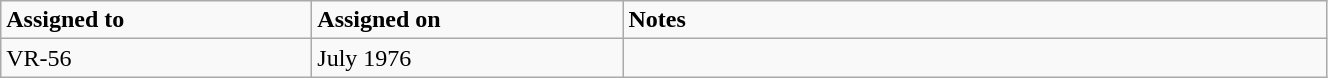<table class="wikitable" style="width: 70%;">
<tr>
<td style="width: 200px;"><strong>Assigned to</strong></td>
<td style="width: 200px;"><strong>Assigned on</strong></td>
<td><strong>Notes</strong></td>
</tr>
<tr>
<td>VR-56</td>
<td>July 1976</td>
<td></td>
</tr>
</table>
